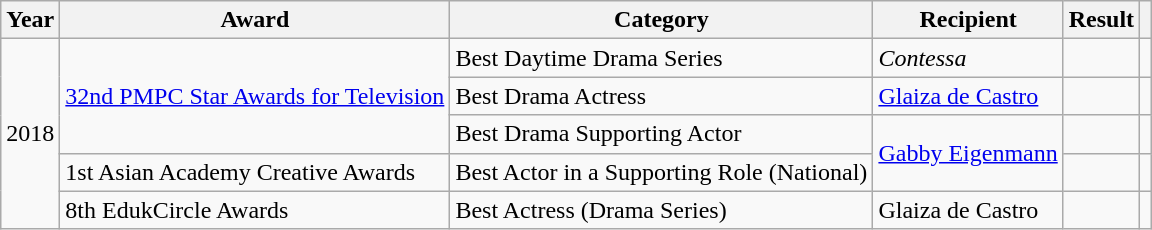<table class="wikitable">
<tr>
<th>Year</th>
<th>Award</th>
<th>Category</th>
<th>Recipient</th>
<th>Result</th>
<th></th>
</tr>
<tr>
<td rowspan=5>2018</td>
<td rowspan=3><a href='#'>32nd PMPC Star Awards for Television</a></td>
<td>Best Daytime Drama Series</td>
<td><em>Contessa</em></td>
<td></td>
<td></td>
</tr>
<tr>
<td>Best Drama Actress</td>
<td><a href='#'>Glaiza de Castro</a></td>
<td></td>
<td></td>
</tr>
<tr>
<td>Best Drama Supporting Actor</td>
<td rowspan=2><a href='#'>Gabby Eigenmann</a></td>
<td></td>
<td></td>
</tr>
<tr>
<td>1st Asian Academy Creative Awards</td>
<td>Best Actor in a Supporting Role (National)</td>
<td></td>
<td></td>
</tr>
<tr>
<td>8th EdukCircle Awards</td>
<td>Best Actress (Drama Series)</td>
<td>Glaiza de Castro</td>
<td></td>
<td></td>
</tr>
</table>
